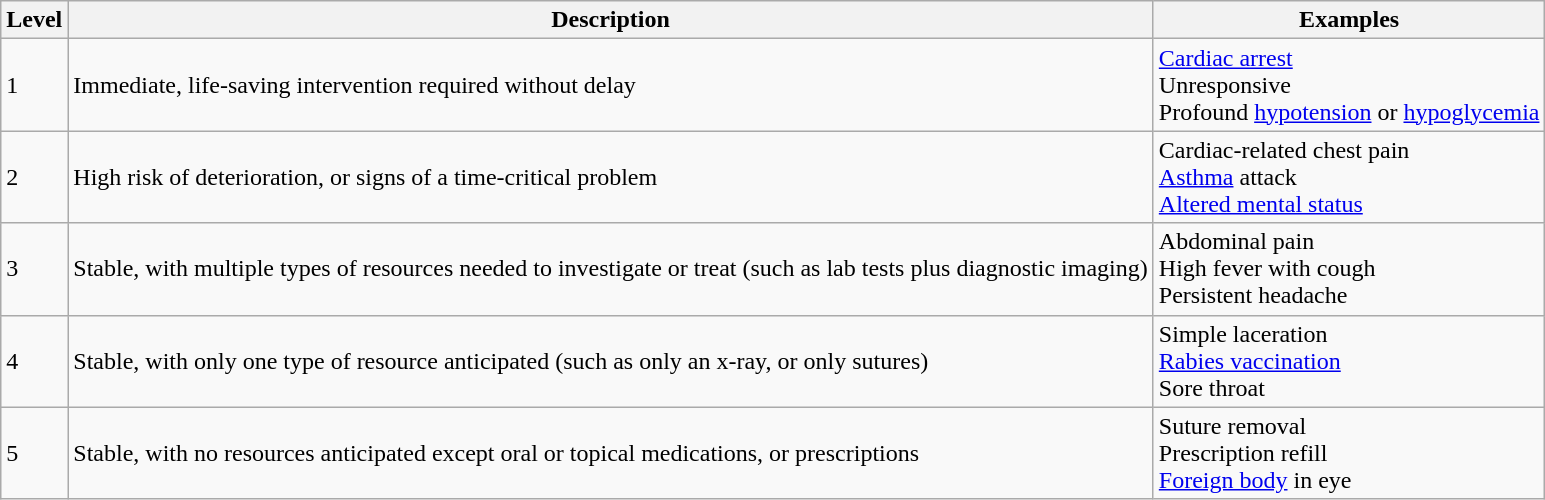<table class="wikitable">
<tr>
<th>Level</th>
<th>Description</th>
<th>Examples</th>
</tr>
<tr>
<td>1</td>
<td>Immediate, life-saving intervention required without delay</td>
<td><a href='#'>Cardiac arrest</a><br>Unresponsive<br>Profound <a href='#'>hypotension</a> or <a href='#'>hypoglycemia</a></td>
</tr>
<tr>
<td>2</td>
<td>High risk of deterioration, or signs of a time-critical problem</td>
<td>Cardiac-related chest pain<br><a href='#'>Asthma</a> attack<br><a href='#'>Altered mental status</a></td>
</tr>
<tr>
<td>3</td>
<td>Stable, with multiple types of resources needed to investigate or treat (such as lab tests plus diagnostic imaging)</td>
<td>Abdominal pain<br>High fever with cough<br>Persistent headache</td>
</tr>
<tr>
<td>4</td>
<td>Stable, with only one type of resource anticipated (such as only an x-ray, or only sutures)</td>
<td>Simple laceration<br><a href='#'>Rabies vaccination</a><br>Sore throat</td>
</tr>
<tr>
<td>5</td>
<td>Stable, with no resources anticipated except oral or topical medications, or prescriptions</td>
<td>Suture removal<br>Prescription refill<br><a href='#'>Foreign body</a> in eye</td>
</tr>
</table>
